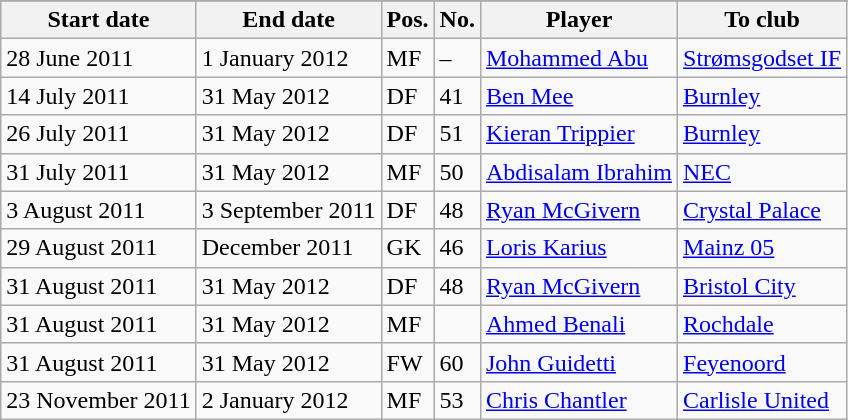<table class="wikitable">
<tr>
</tr>
<tr>
<th>Start date</th>
<th>End date</th>
<th>Pos.</th>
<th>No.</th>
<th>Player</th>
<th>To club</th>
</tr>
<tr>
<td>28 June 2011</td>
<td>1 January 2012</td>
<td>MF</td>
<td>–</td>
<td> <a href='#'>Mohammed Abu</a></td>
<td> <a href='#'>Strømsgodset IF</a></td>
</tr>
<tr>
<td>14 July 2011</td>
<td>31 May 2012</td>
<td>DF</td>
<td>41</td>
<td> <a href='#'>Ben Mee</a></td>
<td> <a href='#'>Burnley</a></td>
</tr>
<tr>
<td>26 July 2011</td>
<td>31 May 2012</td>
<td>DF</td>
<td>51</td>
<td> <a href='#'>Kieran Trippier</a></td>
<td> <a href='#'>Burnley</a></td>
</tr>
<tr>
<td>31 July 2011</td>
<td>31 May 2012</td>
<td>MF</td>
<td>50</td>
<td> <a href='#'>Abdisalam Ibrahim</a></td>
<td> <a href='#'>NEC</a></td>
</tr>
<tr>
<td>3 August 2011</td>
<td>3 September 2011</td>
<td>DF</td>
<td>48</td>
<td> <a href='#'>Ryan McGivern</a></td>
<td> <a href='#'>Crystal Palace</a></td>
</tr>
<tr>
<td>29 August 2011</td>
<td>December 2011</td>
<td>GK</td>
<td>46</td>
<td> <a href='#'>Loris Karius</a></td>
<td> <a href='#'>Mainz 05</a></td>
</tr>
<tr>
<td>31 August 2011</td>
<td>31 May 2012</td>
<td>DF</td>
<td>48</td>
<td> <a href='#'>Ryan McGivern</a></td>
<td> <a href='#'>Bristol City</a></td>
</tr>
<tr>
<td>31 August 2011</td>
<td>31 May 2012</td>
<td>MF</td>
<td></td>
<td> <a href='#'>Ahmed Benali</a></td>
<td> <a href='#'>Rochdale</a></td>
</tr>
<tr>
<td>31 August 2011</td>
<td>31 May 2012</td>
<td>FW</td>
<td>60</td>
<td> <a href='#'>John Guidetti</a></td>
<td> <a href='#'>Feyenoord</a></td>
</tr>
<tr>
<td>23 November 2011</td>
<td>2 January 2012</td>
<td>MF</td>
<td>53</td>
<td> <a href='#'>Chris Chantler</a></td>
<td> <a href='#'>Carlisle United</a></td>
</tr>
</table>
